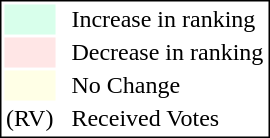<table style="border:1px solid black;">
<tr>
<td style="background:#D8FFEB; width:20px;"></td>
<td> </td>
<td>Increase in ranking</td>
</tr>
<tr>
<td style="background:#FFE6E6; width:20px;"></td>
<td> </td>
<td>Decrease in ranking</td>
</tr>
<tr>
<td style="background:#FFFFE6; width:20px;"></td>
<td> </td>
<td>No Change</td>
</tr>
<tr>
<td>(RV)</td>
<td> </td>
<td>Received Votes</td>
</tr>
</table>
